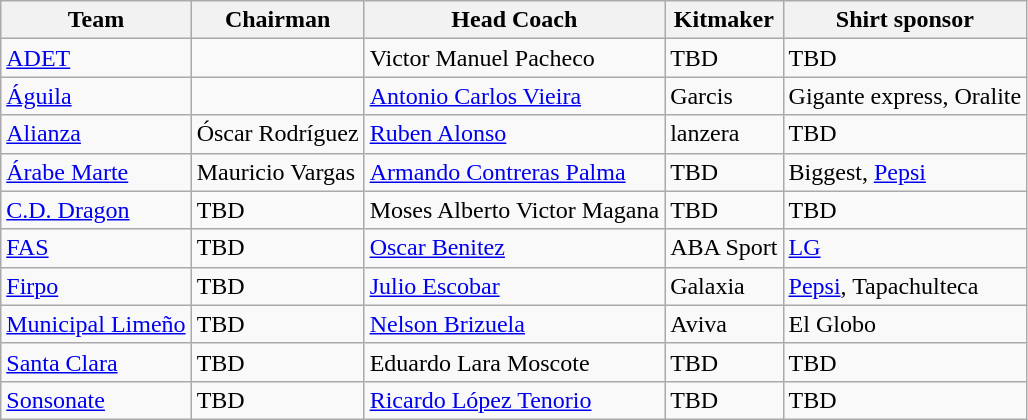<table class="wikitable sortable" style="text-align: left;">
<tr>
<th>Team</th>
<th>Chairman</th>
<th>Head Coach</th>
<th>Kitmaker</th>
<th>Shirt sponsor</th>
</tr>
<tr>
<td><a href='#'>ADET</a></td>
<td></td>
<td> Victor Manuel Pacheco</td>
<td>TBD</td>
<td>TBD</td>
</tr>
<tr>
<td><a href='#'>Águila</a></td>
<td></td>
<td> <a href='#'>Antonio Carlos Vieira</a></td>
<td>Garcis</td>
<td>Gigante express, Oralite</td>
</tr>
<tr>
<td><a href='#'>Alianza</a></td>
<td> Óscar Rodríguez</td>
<td> <a href='#'>Ruben Alonso</a></td>
<td>lanzera</td>
<td>TBD</td>
</tr>
<tr>
<td><a href='#'>Árabe Marte</a></td>
<td> Mauricio Vargas</td>
<td> <a href='#'>Armando Contreras Palma</a></td>
<td>TBD</td>
<td>Biggest, <a href='#'>Pepsi</a></td>
</tr>
<tr>
<td><a href='#'>C.D. Dragon</a></td>
<td> TBD</td>
<td> Moses Alberto Victor Magana</td>
<td>TBD</td>
<td>TBD</td>
</tr>
<tr>
<td><a href='#'>FAS</a></td>
<td> TBD</td>
<td> <a href='#'>Oscar Benitez</a></td>
<td>ABA Sport</td>
<td><a href='#'>LG</a></td>
</tr>
<tr>
<td><a href='#'>Firpo</a></td>
<td> TBD</td>
<td> <a href='#'>Julio Escobar</a></td>
<td>Galaxia</td>
<td><a href='#'>Pepsi</a>, Tapachulteca</td>
</tr>
<tr>
<td><a href='#'>Municipal Limeño</a></td>
<td> TBD</td>
<td> <a href='#'>Nelson Brizuela</a></td>
<td>Aviva</td>
<td>El Globo</td>
</tr>
<tr>
<td><a href='#'>Santa Clara</a></td>
<td> TBD</td>
<td> Eduardo Lara Moscote</td>
<td>TBD</td>
<td>TBD</td>
</tr>
<tr>
<td><a href='#'>Sonsonate</a></td>
<td> TBD</td>
<td> <a href='#'>Ricardo López Tenorio</a></td>
<td>TBD</td>
<td>TBD</td>
</tr>
</table>
